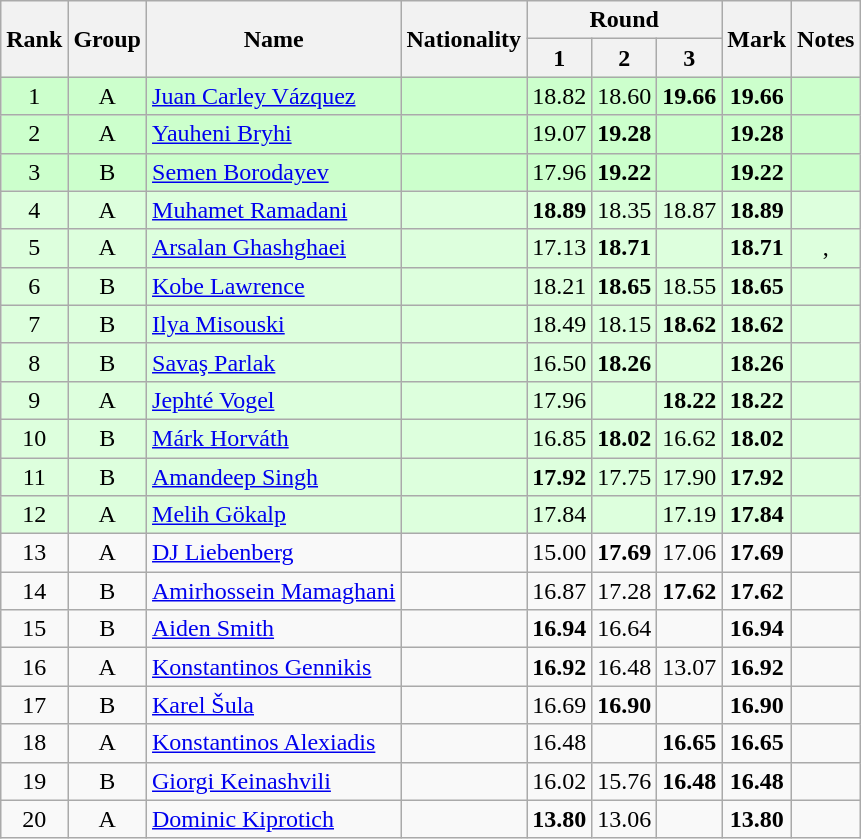<table class="wikitable sortable" style="text-align:center">
<tr>
<th rowspan=2>Rank</th>
<th rowspan=2>Group</th>
<th rowspan=2>Name</th>
<th rowspan=2>Nationality</th>
<th colspan=3>Round</th>
<th rowspan=2>Mark</th>
<th rowspan=2>Notes</th>
</tr>
<tr>
<th>1</th>
<th>2</th>
<th>3</th>
</tr>
<tr bgcolor=ccffcc>
<td>1</td>
<td>A</td>
<td align=left><a href='#'>Juan Carley Vázquez</a></td>
<td align=left></td>
<td>18.82</td>
<td>18.60</td>
<td><strong>19.66</strong></td>
<td><strong>19.66</strong></td>
<td></td>
</tr>
<tr bgcolor=ccffcc>
<td>2</td>
<td>A</td>
<td align=left><a href='#'>Yauheni Bryhi</a></td>
<td align=left></td>
<td>19.07</td>
<td><strong>19.28</strong></td>
<td></td>
<td><strong>19.28</strong></td>
<td></td>
</tr>
<tr bgcolor=ccffcc>
<td>3</td>
<td>B</td>
<td align=left><a href='#'>Semen Borodayev</a></td>
<td align=left></td>
<td>17.96</td>
<td><strong>19.22</strong></td>
<td></td>
<td><strong>19.22</strong></td>
<td></td>
</tr>
<tr bgcolor=ddffdd>
<td>4</td>
<td>A</td>
<td align=left><a href='#'>Muhamet Ramadani</a></td>
<td align=left></td>
<td><strong>18.89</strong></td>
<td>18.35</td>
<td>18.87</td>
<td><strong>18.89</strong></td>
<td></td>
</tr>
<tr bgcolor=ddffdd>
<td>5</td>
<td>A</td>
<td align=left><a href='#'>Arsalan Ghashghaei</a></td>
<td align=left></td>
<td>17.13</td>
<td><strong>18.71</strong></td>
<td></td>
<td><strong>18.71</strong></td>
<td>, </td>
</tr>
<tr bgcolor=ddffdd>
<td>6</td>
<td>B</td>
<td align=left><a href='#'>Kobe Lawrence</a></td>
<td align=left></td>
<td>18.21</td>
<td><strong>18.65</strong></td>
<td>18.55</td>
<td><strong>18.65</strong></td>
<td></td>
</tr>
<tr bgcolor=ddffdd>
<td>7</td>
<td>B</td>
<td align=left><a href='#'>Ilya Misouski</a></td>
<td align=left></td>
<td>18.49</td>
<td>18.15</td>
<td><strong>18.62</strong></td>
<td><strong>18.62</strong></td>
<td></td>
</tr>
<tr bgcolor=ddffdd>
<td>8</td>
<td>B</td>
<td align=left><a href='#'>Savaş Parlak</a></td>
<td align=left></td>
<td>16.50</td>
<td><strong>18.26</strong></td>
<td></td>
<td><strong>18.26</strong></td>
<td></td>
</tr>
<tr bgcolor=ddffdd>
<td>9</td>
<td>A</td>
<td align=left><a href='#'>Jephté Vogel</a></td>
<td align=left></td>
<td>17.96</td>
<td></td>
<td><strong>18.22</strong></td>
<td><strong>18.22</strong></td>
<td></td>
</tr>
<tr bgcolor=ddffdd>
<td>10</td>
<td>B</td>
<td align=left><a href='#'>Márk Horváth</a></td>
<td align=left></td>
<td>16.85</td>
<td><strong>18.02</strong></td>
<td>16.62</td>
<td><strong>18.02</strong></td>
<td></td>
</tr>
<tr bgcolor=ddffdd>
<td>11</td>
<td>B</td>
<td align=left><a href='#'>Amandeep Singh</a></td>
<td align=left></td>
<td><strong>17.92</strong></td>
<td>17.75</td>
<td>17.90</td>
<td><strong>17.92</strong></td>
<td></td>
</tr>
<tr bgcolor=ddffdd>
<td>12</td>
<td>A</td>
<td align=left><a href='#'>Melih Gökalp</a></td>
<td align=left></td>
<td>17.84</td>
<td></td>
<td>17.19</td>
<td><strong>17.84</strong></td>
<td></td>
</tr>
<tr>
<td>13</td>
<td>A</td>
<td align=left><a href='#'>DJ Liebenberg</a></td>
<td align=left></td>
<td>15.00</td>
<td><strong>17.69</strong></td>
<td>17.06</td>
<td><strong>17.69</strong></td>
<td></td>
</tr>
<tr>
<td>14</td>
<td>B</td>
<td align=left><a href='#'>Amirhossein Mamaghani</a></td>
<td align=left></td>
<td>16.87</td>
<td>17.28</td>
<td><strong>17.62</strong></td>
<td><strong>17.62</strong></td>
<td></td>
</tr>
<tr>
<td>15</td>
<td>B</td>
<td align=left><a href='#'>Aiden Smith</a></td>
<td align=left></td>
<td><strong>16.94</strong></td>
<td>16.64</td>
<td></td>
<td><strong>16.94</strong></td>
<td></td>
</tr>
<tr>
<td>16</td>
<td>A</td>
<td align=left><a href='#'>Konstantinos Gennikis</a></td>
<td align=left></td>
<td><strong>16.92</strong></td>
<td>16.48</td>
<td>13.07</td>
<td><strong>16.92</strong></td>
<td></td>
</tr>
<tr>
<td>17</td>
<td>B</td>
<td align=left><a href='#'>Karel Šula</a></td>
<td align=left></td>
<td>16.69</td>
<td><strong>16.90</strong></td>
<td></td>
<td><strong>16.90</strong></td>
<td></td>
</tr>
<tr>
<td>18</td>
<td>A</td>
<td align=left><a href='#'>Konstantinos Alexiadis</a></td>
<td align=left></td>
<td>16.48</td>
<td></td>
<td><strong>16.65</strong></td>
<td><strong>16.65</strong></td>
<td></td>
</tr>
<tr>
<td>19</td>
<td>B</td>
<td align=left><a href='#'>Giorgi Keinashvili</a></td>
<td align=left></td>
<td>16.02</td>
<td>15.76</td>
<td><strong>16.48</strong></td>
<td><strong>16.48</strong></td>
<td></td>
</tr>
<tr>
<td>20</td>
<td>A</td>
<td align=left><a href='#'>Dominic Kiprotich</a></td>
<td align=left></td>
<td><strong>13.80</strong></td>
<td>13.06</td>
<td></td>
<td><strong>13.80</strong></td>
<td></td>
</tr>
</table>
